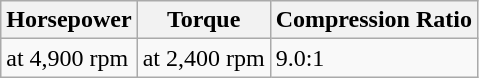<table class=wikitable>
<tr>
<th>Horsepower</th>
<th>Torque</th>
<th>Compression Ratio</th>
</tr>
<tr>
<td> at 4,900 rpm</td>
<td> at 2,400 rpm</td>
<td>9.0:1</td>
</tr>
</table>
